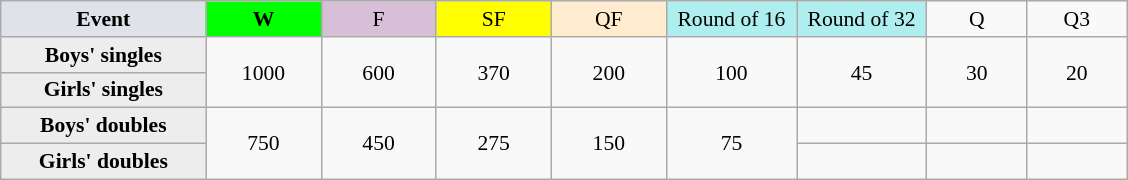<table class=wikitable style="font-size:90%; text-align:center">
<tr>
<th style="width:130px; background:#dfe2e9;">Event</th>
<th style="width:70px; background:lime;">W</th>
<td style="width:70px; background:thistle;">F</td>
<td style="width:70px; background:#ff0;">SF</td>
<td style="width:70px; background:#ffebcd;">QF</td>
<td style="width:80px; background:#afeeee;">Round of 16</td>
<td style="width:80px; background:#afeeee;">Round of 32</td>
<td style="width:60px;">Q</td>
<td style="width:60px;">Q3</td>
</tr>
<tr>
<th style="background:#ededed;">Boys' singles</th>
<td rowspan=2>1000</td>
<td rowspan=2>600</td>
<td rowspan=2>370</td>
<td rowspan=2>200</td>
<td rowspan=2>100</td>
<td rowspan=2>45</td>
<td rowspan=2>30</td>
<td rowspan=2>20</td>
</tr>
<tr>
<th style="background:#ededed;">Girls' singles</th>
</tr>
<tr>
<th style="background:#ededed;">Boys' doubles</th>
<td rowspan=2>750</td>
<td rowspan=2>450</td>
<td rowspan=2>275</td>
<td rowspan=2>150</td>
<td rowspan=2>75</td>
<td></td>
<td></td>
<td></td>
</tr>
<tr>
<th style="background:#ededed;">Girls' doubles</th>
<td></td>
<td></td>
<td></td>
</tr>
</table>
